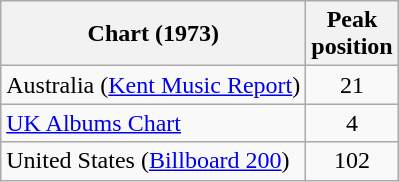<table class="wikitable">
<tr>
<th>Chart (1973)</th>
<th>Peak<br> position</th>
</tr>
<tr>
<td>Australia (<a href='#'>Kent Music Report</a>)</td>
<td align="center">21</td>
</tr>
<tr>
<td align="left"><a href='#'>UK Albums Chart</a></td>
<td align="center">4</td>
</tr>
<tr>
<td align="left">United States (<a href='#'>Billboard 200</a>)</td>
<td align="center">102</td>
</tr>
</table>
